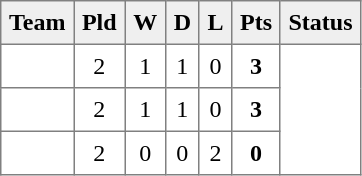<table style=border-collapse:collapse border=1 cellspacing=0 cellpadding=5>
<tr align=center bgcolor=#efefef>
<th>Team</th>
<th>Pld</th>
<th>W</th>
<th>D</th>
<th>L</th>
<th>Pts</th>
<th>Status</th>
</tr>
<tr align=center style="background:#FFFFFF;">
<td style="text-align:left;"> </td>
<td>2</td>
<td>1</td>
<td>1</td>
<td>0</td>
<td><strong>3</strong></td>
<td rowspan=3></td>
</tr>
<tr align=center style="background:#FFFFFF;">
<td style="text-align:left;"> </td>
<td>2</td>
<td>1</td>
<td>1</td>
<td>0</td>
<td><strong>3</strong></td>
</tr>
<tr align=center style="background:#FFFFFF;">
<td style="text-align:left;"> </td>
<td>2</td>
<td>0</td>
<td>0</td>
<td>2</td>
<td><strong>0</strong></td>
</tr>
</table>
